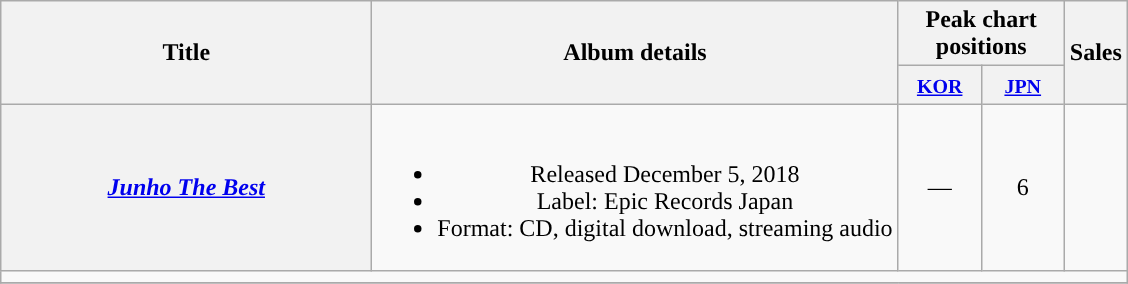<table class="wikitable plainrowheaders" style="text-align:center;">
<tr>
<th scope="col" rowspan="2" style="width:15em;">Title</th>
<th scope="col" rowspan="2">Album details</th>
<th colspan="2" scope="col">Peak chart positions</th>
<th scope="col" rowspan="2">Sales</th>
</tr>
<tr>
<th scope="col" style="width:3em"><small><a href='#'>KOR</a></small><br></th>
<th scope="col" style="width:3em"><small><a href='#'>JPN</a></small><br></th>
</tr>
<tr>
<th scope="row"><em><a href='#'>Junho The Best</a></em></th>
<td><br><ul><li>Released December 5, 2018 </li><li>Label: Epic Records Japan</li><li>Format: CD, digital download, streaming audio</li></ul></td>
<td>—</td>
<td>6</td>
</tr>
<tr>
<td colspan="5"></td>
</tr>
<tr>
</tr>
</table>
